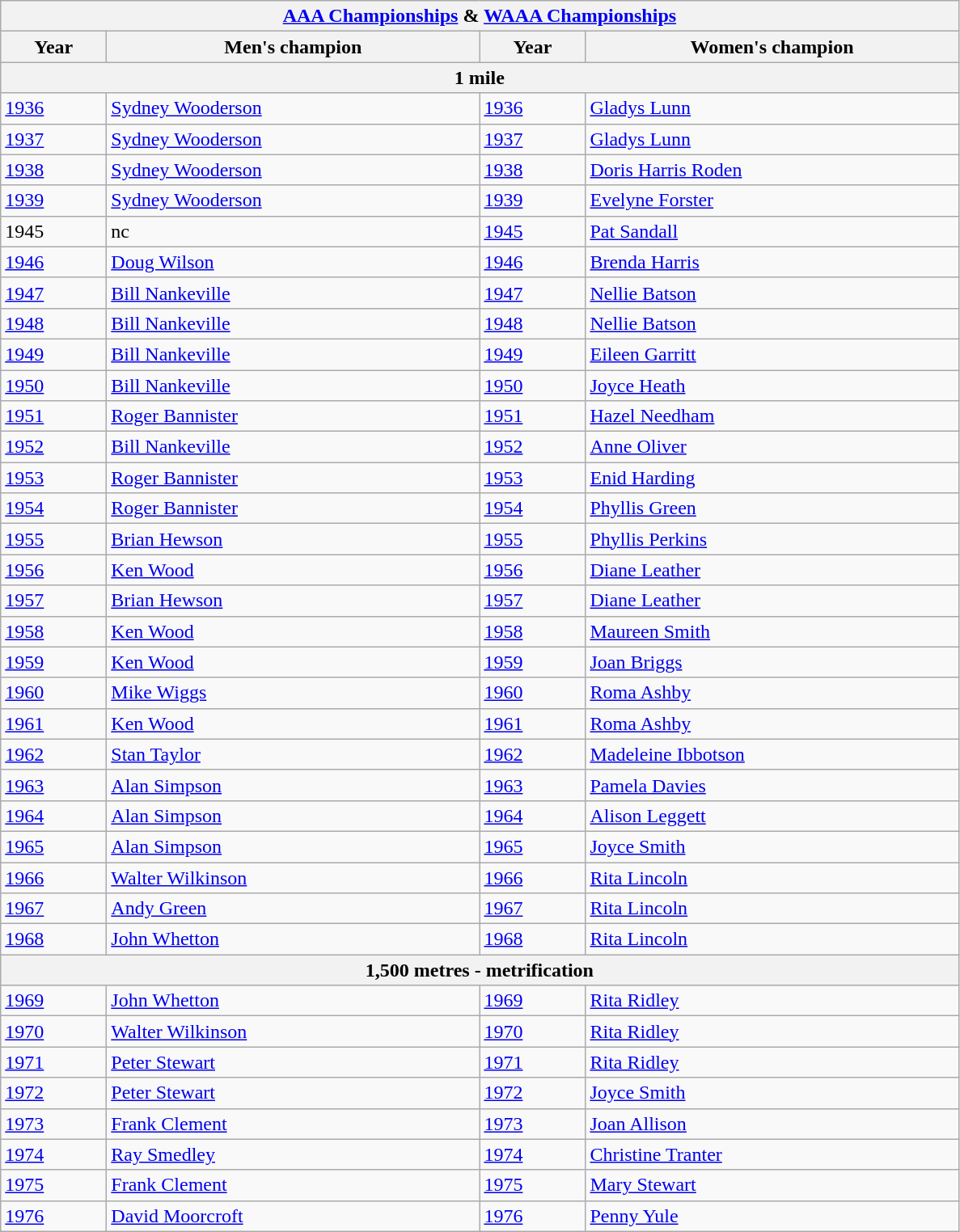<table class="wikitable">
<tr>
<th colspan="4"><a href='#'>AAA Championships</a> & <a href='#'>WAAA Championships</a></th>
</tr>
<tr>
<th width=80>Year</th>
<th width=300>Men's champion</th>
<th width=80>Year</th>
<th width=300>Women's champion</th>
</tr>
<tr>
<th colspan="4"><strong>1 mile</strong></th>
</tr>
<tr>
<td><a href='#'>1936</a></td>
<td><a href='#'>Sydney Wooderson</a></td>
<td><a href='#'>1936</a></td>
<td><a href='#'>Gladys Lunn</a></td>
</tr>
<tr>
<td><a href='#'>1937</a></td>
<td><a href='#'>Sydney Wooderson</a></td>
<td><a href='#'>1937</a></td>
<td><a href='#'>Gladys Lunn</a></td>
</tr>
<tr>
<td><a href='#'>1938</a></td>
<td><a href='#'>Sydney Wooderson</a></td>
<td><a href='#'>1938</a></td>
<td><a href='#'>Doris Harris Roden</a></td>
</tr>
<tr>
<td><a href='#'>1939</a></td>
<td><a href='#'>Sydney Wooderson</a></td>
<td><a href='#'>1939</a></td>
<td><a href='#'>Evelyne Forster</a></td>
</tr>
<tr>
<td>1945</td>
<td>nc</td>
<td><a href='#'>1945</a></td>
<td><a href='#'>Pat Sandall</a></td>
</tr>
<tr>
<td><a href='#'>1946</a></td>
<td><a href='#'>Doug Wilson</a></td>
<td><a href='#'>1946</a></td>
<td><a href='#'>Brenda Harris</a></td>
</tr>
<tr>
<td><a href='#'>1947</a></td>
<td><a href='#'>Bill Nankeville</a></td>
<td><a href='#'>1947</a></td>
<td><a href='#'>Nellie Batson</a></td>
</tr>
<tr>
<td><a href='#'>1948</a></td>
<td><a href='#'>Bill Nankeville</a></td>
<td><a href='#'>1948</a></td>
<td><a href='#'>Nellie Batson</a></td>
</tr>
<tr>
<td><a href='#'>1949</a></td>
<td><a href='#'>Bill Nankeville</a></td>
<td><a href='#'>1949</a></td>
<td><a href='#'>Eileen Garritt</a></td>
</tr>
<tr>
<td><a href='#'>1950</a></td>
<td><a href='#'>Bill Nankeville</a></td>
<td><a href='#'>1950</a></td>
<td><a href='#'>Joyce Heath</a></td>
</tr>
<tr>
<td><a href='#'>1951</a></td>
<td><a href='#'>Roger Bannister</a></td>
<td><a href='#'>1951</a></td>
<td><a href='#'>Hazel Needham</a></td>
</tr>
<tr>
<td><a href='#'>1952</a></td>
<td><a href='#'>Bill Nankeville</a></td>
<td><a href='#'>1952</a></td>
<td><a href='#'>Anne Oliver</a></td>
</tr>
<tr>
<td><a href='#'>1953</a></td>
<td><a href='#'>Roger Bannister</a></td>
<td><a href='#'>1953</a></td>
<td><a href='#'>Enid Harding</a></td>
</tr>
<tr>
<td><a href='#'>1954</a></td>
<td><a href='#'>Roger Bannister</a></td>
<td><a href='#'>1954</a></td>
<td><a href='#'>Phyllis Green</a></td>
</tr>
<tr>
<td><a href='#'>1955</a></td>
<td><a href='#'>Brian Hewson</a></td>
<td><a href='#'>1955</a></td>
<td><a href='#'>Phyllis Perkins</a></td>
</tr>
<tr>
<td><a href='#'>1956</a></td>
<td><a href='#'>Ken Wood</a></td>
<td><a href='#'>1956</a></td>
<td><a href='#'>Diane Leather</a></td>
</tr>
<tr>
<td><a href='#'>1957</a></td>
<td><a href='#'>Brian Hewson</a></td>
<td><a href='#'>1957</a></td>
<td><a href='#'>Diane Leather</a></td>
</tr>
<tr>
<td><a href='#'>1958</a></td>
<td><a href='#'>Ken Wood</a></td>
<td><a href='#'>1958</a></td>
<td><a href='#'>Maureen Smith</a></td>
</tr>
<tr>
<td><a href='#'>1959</a></td>
<td><a href='#'>Ken Wood</a></td>
<td><a href='#'>1959</a></td>
<td><a href='#'>Joan Briggs</a></td>
</tr>
<tr>
<td><a href='#'>1960</a></td>
<td><a href='#'>Mike Wiggs</a></td>
<td><a href='#'>1960</a></td>
<td><a href='#'>Roma Ashby</a></td>
</tr>
<tr>
<td><a href='#'>1961</a></td>
<td><a href='#'>Ken Wood</a></td>
<td><a href='#'>1961</a></td>
<td><a href='#'>Roma Ashby</a></td>
</tr>
<tr>
<td><a href='#'>1962</a></td>
<td><a href='#'>Stan Taylor</a></td>
<td><a href='#'>1962</a></td>
<td><a href='#'>Madeleine Ibbotson</a></td>
</tr>
<tr>
<td><a href='#'>1963</a></td>
<td><a href='#'>Alan Simpson</a></td>
<td><a href='#'>1963</a></td>
<td><a href='#'>Pamela Davies</a></td>
</tr>
<tr>
<td><a href='#'>1964</a></td>
<td><a href='#'>Alan Simpson</a></td>
<td><a href='#'>1964</a></td>
<td><a href='#'>Alison Leggett</a></td>
</tr>
<tr>
<td><a href='#'>1965</a></td>
<td><a href='#'>Alan Simpson</a></td>
<td><a href='#'>1965</a></td>
<td><a href='#'>Joyce Smith</a></td>
</tr>
<tr>
<td><a href='#'>1966</a></td>
<td><a href='#'>Walter Wilkinson</a></td>
<td><a href='#'>1966</a></td>
<td><a href='#'>Rita Lincoln</a></td>
</tr>
<tr>
<td><a href='#'>1967</a></td>
<td><a href='#'>Andy Green</a></td>
<td><a href='#'>1967</a></td>
<td><a href='#'>Rita Lincoln</a></td>
</tr>
<tr>
<td><a href='#'>1968</a></td>
<td><a href='#'>John Whetton</a></td>
<td><a href='#'>1968</a></td>
<td><a href='#'>Rita Lincoln</a></td>
</tr>
<tr>
<th colspan="4"><strong>1,500 metres - metrification</strong></th>
</tr>
<tr>
<td><a href='#'>1969</a></td>
<td><a href='#'>John Whetton</a></td>
<td><a href='#'>1969</a></td>
<td><a href='#'>Rita Ridley</a></td>
</tr>
<tr>
<td><a href='#'>1970</a></td>
<td><a href='#'>Walter Wilkinson</a></td>
<td><a href='#'>1970</a></td>
<td><a href='#'>Rita Ridley</a></td>
</tr>
<tr>
<td><a href='#'>1971</a></td>
<td><a href='#'>Peter Stewart</a></td>
<td><a href='#'>1971</a></td>
<td><a href='#'>Rita Ridley</a></td>
</tr>
<tr>
<td><a href='#'>1972</a></td>
<td><a href='#'>Peter Stewart</a></td>
<td><a href='#'>1972</a></td>
<td><a href='#'>Joyce Smith</a></td>
</tr>
<tr>
<td><a href='#'>1973</a></td>
<td><a href='#'>Frank Clement</a></td>
<td><a href='#'>1973</a></td>
<td><a href='#'>Joan Allison</a></td>
</tr>
<tr>
<td><a href='#'>1974</a></td>
<td><a href='#'>Ray Smedley</a></td>
<td><a href='#'>1974</a></td>
<td><a href='#'>Christine Tranter</a></td>
</tr>
<tr>
<td><a href='#'>1975</a></td>
<td><a href='#'>Frank Clement</a></td>
<td><a href='#'>1975</a></td>
<td><a href='#'>Mary Stewart</a></td>
</tr>
<tr>
<td><a href='#'>1976</a></td>
<td><a href='#'>David Moorcroft</a></td>
<td><a href='#'>1976</a></td>
<td><a href='#'>Penny Yule</a></td>
</tr>
</table>
